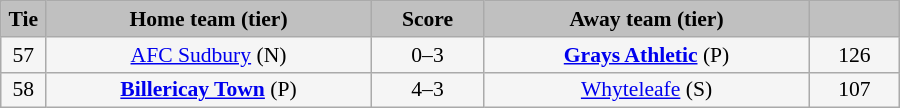<table class="wikitable" style="width: 600px; background:WhiteSmoke; text-align:center; font-size:90%">
<tr>
<td scope="col" style="width:  5.00%; background:silver;"><strong>Tie</strong></td>
<td scope="col" style="width: 36.25%; background:silver;"><strong>Home team (tier)</strong></td>
<td scope="col" style="width: 12.50%; background:silver;"><strong>Score</strong></td>
<td scope="col" style="width: 36.25%; background:silver;"><strong>Away team (tier)</strong></td>
<td scope="col" style="width: 10.00%; background:silver;"><strong></strong></td>
</tr>
<tr>
<td>57</td>
<td><a href='#'>AFC Sudbury</a> (N)</td>
<td>0–3</td>
<td><strong><a href='#'>Grays Athletic</a></strong> (P)</td>
<td>126</td>
</tr>
<tr>
<td>58</td>
<td><strong><a href='#'>Billericay Town</a></strong> (P)</td>
<td>4–3</td>
<td><a href='#'>Whyteleafe</a> (S)</td>
<td>107</td>
</tr>
</table>
